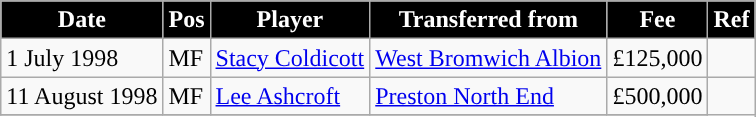<table class="wikitable plainrowheaders sortable">
<tr>
<th style="background:#000000; color:#FFFFFF; ">Date</th>
<th style="background:#000000; color:#FFFFff; ">Pos</th>
<th style="background:#000000; color:#FFFFff; ">Player</th>
<th style="background:#000000; color:#FFFFff; ">Transferred from</th>
<th style="background:#000000; color:#FFFFff; ">Fee</th>
<th style="background:#000000; color:#FFFFff; ">Ref</th>
</tr>
<tr>
<td>1 July 1998</td>
<td>MF</td>
<td> <a href='#'>Stacy Coldicott</a></td>
<td> <a href='#'>West Bromwich Albion</a></td>
<td>£125,000</td>
<td></td>
</tr>
<tr>
<td>11 August 1998</td>
<td>MF</td>
<td> <a href='#'>Lee Ashcroft</a></td>
<td> <a href='#'>Preston North End</a></td>
<td>£500,000</td>
</tr>
<tr>
</tr>
</table>
